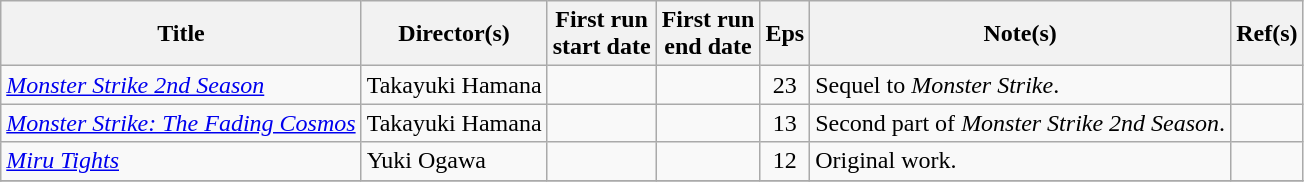<table class="wikitable sortable">
<tr>
<th scope="col">Title</th>
<th scope="col">Director(s)</th>
<th scope="col">First run<br>start date</th>
<th scope="col">First run<br>end date</th>
<th scope="col" class="unsortable">Eps</th>
<th scope="col" class="unsortable">Note(s)</th>
<th scope="col" class="unsortable">Ref(s)</th>
</tr>
<tr>
<td><em><a href='#'>Monster Strike 2nd Season</a></em></td>
<td>Takayuki Hamana</td>
<td></td>
<td></td>
<td style="text-align:center">23</td>
<td>Sequel to <em>Monster Strike</em>.</td>
<td style="text-align:center"></td>
</tr>
<tr>
<td><em><a href='#'>Monster Strike: The Fading Cosmos</a></em></td>
<td>Takayuki Hamana</td>
<td></td>
<td></td>
<td style="text-align:center">13</td>
<td>Second part of <em>Monster Strike 2nd Season</em>.</td>
<td style="text-align:center"></td>
</tr>
<tr>
<td><em><a href='#'>Miru Tights</a></em></td>
<td>Yuki Ogawa</td>
<td></td>
<td></td>
<td style="text-align:center">12</td>
<td>Original work.</td>
<td style="text-align:center"></td>
</tr>
<tr>
</tr>
</table>
